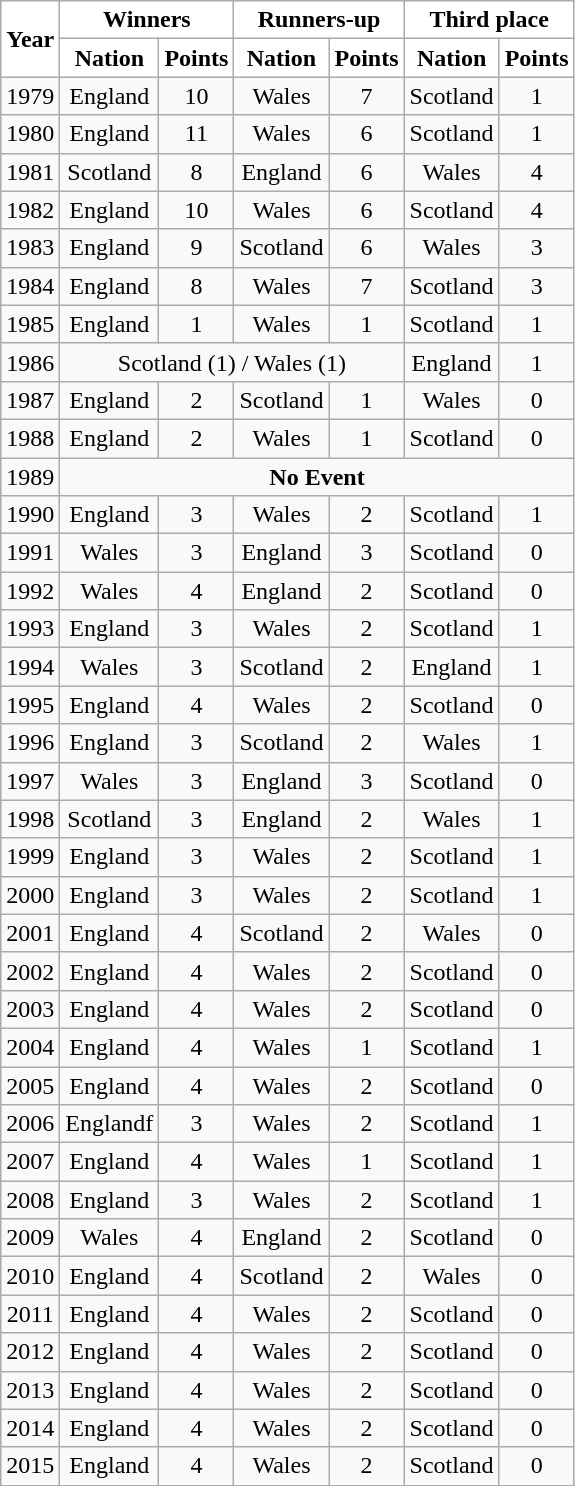<table class="wikitable" style="text-align: center;">
<tr>
<th rowspan=2 style="background:#ffffff; color:#000000;">Year</th>
<th colspan=2 style="background:#ffffff; color:#000000;">Winners</th>
<th colspan=2 style="background:#ffffff; color:#000000;">Runners-up</th>
<th colspan=2 style="background:#ffffff; color:#000000;">Third place</th>
</tr>
<tr>
<th style="background:#ffffff; color:#000000;">Nation</th>
<th style="background:#ffffff; color:#000000;">Points</th>
<th style="background:#ffffff; color:#000000;">Nation</th>
<th style="background:#ffffff; color:#000000;">Points</th>
<th style="background:#ffffff; color:#000000;">Nation</th>
<th style="background:#ffffff; color:#000000;">Points</th>
</tr>
<tr>
<td>1979</td>
<td>England</td>
<td>10</td>
<td>Wales</td>
<td>7</td>
<td>Scotland</td>
<td>1</td>
</tr>
<tr>
<td>1980</td>
<td>England</td>
<td>11</td>
<td>Wales</td>
<td>6</td>
<td>Scotland</td>
<td>1</td>
</tr>
<tr>
<td>1981</td>
<td>Scotland</td>
<td>8</td>
<td>England</td>
<td>6</td>
<td>Wales</td>
<td>4</td>
</tr>
<tr>
<td>1982</td>
<td>England</td>
<td>10</td>
<td>Wales</td>
<td>6</td>
<td>Scotland</td>
<td>4</td>
</tr>
<tr>
<td>1983</td>
<td>England</td>
<td>9</td>
<td>Scotland</td>
<td>6</td>
<td>Wales</td>
<td>3</td>
</tr>
<tr>
<td>1984</td>
<td>England</td>
<td>8</td>
<td>Wales</td>
<td>7</td>
<td>Scotland</td>
<td>3</td>
</tr>
<tr>
<td>1985</td>
<td>England</td>
<td>1</td>
<td>Wales</td>
<td>1</td>
<td>Scotland</td>
<td>1</td>
</tr>
<tr>
<td>1986</td>
<td colspan=4>Scotland (1) / Wales (1)</td>
<td>England</td>
<td>1</td>
</tr>
<tr>
<td>1987</td>
<td>England</td>
<td>2</td>
<td>Scotland</td>
<td>1</td>
<td>Wales</td>
<td>0</td>
</tr>
<tr>
<td>1988</td>
<td>England</td>
<td>2</td>
<td>Wales</td>
<td>1</td>
<td>Scotland</td>
<td>0</td>
</tr>
<tr>
<td>1989</td>
<td colspan=6><strong>No Event</strong></td>
</tr>
<tr>
<td>1990</td>
<td>England</td>
<td>3</td>
<td>Wales</td>
<td>2</td>
<td>Scotland</td>
<td>1</td>
</tr>
<tr>
<td>1991</td>
<td>Wales</td>
<td>3</td>
<td>England</td>
<td>3</td>
<td>Scotland</td>
<td>0</td>
</tr>
<tr>
<td>1992</td>
<td>Wales</td>
<td>4</td>
<td>England</td>
<td>2</td>
<td>Scotland</td>
<td>0</td>
</tr>
<tr>
<td>1993</td>
<td>England</td>
<td>3</td>
<td>Wales</td>
<td>2</td>
<td>Scotland</td>
<td>1</td>
</tr>
<tr>
<td>1994</td>
<td>Wales</td>
<td>3</td>
<td>Scotland</td>
<td>2</td>
<td>England</td>
<td>1</td>
</tr>
<tr>
<td>1995</td>
<td>England</td>
<td>4</td>
<td>Wales</td>
<td>2</td>
<td>Scotland</td>
<td>0</td>
</tr>
<tr>
<td>1996</td>
<td>England</td>
<td>3</td>
<td>Scotland</td>
<td>2</td>
<td>Wales</td>
<td>1</td>
</tr>
<tr>
<td>1997</td>
<td>Wales</td>
<td>3</td>
<td>England</td>
<td>3</td>
<td>Scotland</td>
<td>0</td>
</tr>
<tr>
<td>1998</td>
<td>Scotland</td>
<td>3</td>
<td>England</td>
<td>2</td>
<td>Wales</td>
<td>1</td>
</tr>
<tr>
<td>1999</td>
<td>England</td>
<td>3</td>
<td>Wales</td>
<td>2</td>
<td>Scotland</td>
<td>1</td>
</tr>
<tr>
<td>2000</td>
<td>England</td>
<td>3</td>
<td>Wales</td>
<td>2</td>
<td>Scotland</td>
<td>1</td>
</tr>
<tr>
<td>2001</td>
<td>England</td>
<td>4</td>
<td>Scotland</td>
<td>2</td>
<td>Wales</td>
<td>0</td>
</tr>
<tr>
<td>2002</td>
<td>England</td>
<td>4</td>
<td>Wales</td>
<td>2</td>
<td>Scotland</td>
<td>0</td>
</tr>
<tr>
<td>2003</td>
<td>England</td>
<td>4</td>
<td>Wales</td>
<td>2</td>
<td>Scotland</td>
<td>0</td>
</tr>
<tr>
<td>2004</td>
<td>England</td>
<td>4</td>
<td>Wales</td>
<td>1</td>
<td>Scotland</td>
<td>1</td>
</tr>
<tr>
<td>2005</td>
<td>England</td>
<td>4</td>
<td>Wales</td>
<td>2</td>
<td>Scotland</td>
<td>0</td>
</tr>
<tr>
<td>2006</td>
<td>Englandf</td>
<td>3</td>
<td>Wales</td>
<td>2</td>
<td>Scotland</td>
<td>1</td>
</tr>
<tr>
<td>2007</td>
<td>England</td>
<td>4</td>
<td>Wales</td>
<td>1</td>
<td>Scotland</td>
<td>1</td>
</tr>
<tr>
<td>2008</td>
<td>England</td>
<td>3</td>
<td>Wales</td>
<td>2</td>
<td>Scotland</td>
<td>1</td>
</tr>
<tr>
<td>2009</td>
<td>Wales</td>
<td>4</td>
<td>England</td>
<td>2</td>
<td>Scotland</td>
<td>0</td>
</tr>
<tr>
<td>2010</td>
<td>England</td>
<td>4</td>
<td>Scotland</td>
<td>2</td>
<td>Wales</td>
<td>0</td>
</tr>
<tr>
<td>2011</td>
<td>England</td>
<td>4</td>
<td>Wales</td>
<td>2</td>
<td>Scotland</td>
<td>0</td>
</tr>
<tr>
<td>2012</td>
<td>England</td>
<td>4</td>
<td>Wales</td>
<td>2</td>
<td>Scotland</td>
<td>0</td>
</tr>
<tr>
<td>2013</td>
<td>England</td>
<td>4</td>
<td>Wales</td>
<td>2</td>
<td>Scotland</td>
<td>0</td>
</tr>
<tr>
<td>2014</td>
<td>England</td>
<td>4</td>
<td>Wales</td>
<td>2</td>
<td>Scotland</td>
<td>0</td>
</tr>
<tr>
<td>2015</td>
<td>England</td>
<td>4</td>
<td>Wales</td>
<td>2</td>
<td>Scotland</td>
<td>0</td>
</tr>
</table>
